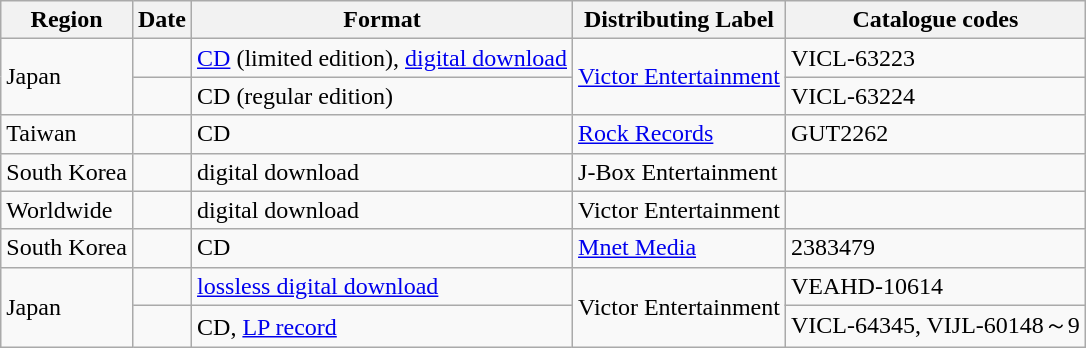<table class="wikitable">
<tr>
<th>Region</th>
<th>Date</th>
<th>Format</th>
<th>Distributing Label</th>
<th>Catalogue codes</th>
</tr>
<tr>
<td rowspan="2">Japan</td>
<td></td>
<td><a href='#'>CD</a> (limited edition), <a href='#'>digital download</a></td>
<td rowspan="2"><a href='#'>Victor Entertainment</a></td>
<td>VICL-63223</td>
</tr>
<tr>
<td></td>
<td>CD (regular edition)</td>
<td>VICL-63224</td>
</tr>
<tr>
<td>Taiwan</td>
<td></td>
<td>CD</td>
<td><a href='#'>Rock Records</a></td>
<td>GUT2262</td>
</tr>
<tr>
<td>South Korea</td>
<td></td>
<td>digital download</td>
<td>J-Box Entertainment</td>
<td></td>
</tr>
<tr>
<td>Worldwide</td>
<td></td>
<td>digital download</td>
<td>Victor Entertainment</td>
<td></td>
</tr>
<tr>
<td>South Korea</td>
<td></td>
<td>CD</td>
<td><a href='#'>Mnet Media</a></td>
<td>2383479</td>
</tr>
<tr>
<td rowspan="2">Japan</td>
<td></td>
<td><a href='#'>lossless digital download</a></td>
<td rowspan="2">Victor Entertainment</td>
<td>VEAHD-10614</td>
</tr>
<tr>
<td></td>
<td>CD, <a href='#'>LP record</a></td>
<td>VICL-64345, VIJL-60148～9</td>
</tr>
</table>
